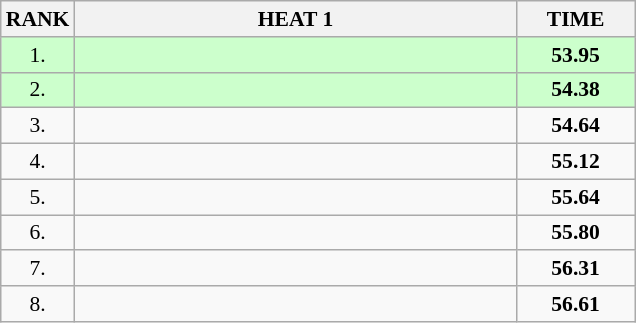<table class="wikitable" style="border-collapse: collapse; font-size: 90%;">
<tr>
<th>RANK</th>
<th style="width: 20em">HEAT 1</th>
<th style="width: 5em">TIME</th>
</tr>
<tr style="background:#ccffcc;">
<td align="center">1.</td>
<td></td>
<td align="center"><strong>53.95</strong></td>
</tr>
<tr style="background:#ccffcc;">
<td align="center">2.</td>
<td></td>
<td align="center"><strong>54.38</strong></td>
</tr>
<tr>
<td align="center">3.</td>
<td></td>
<td align="center"><strong>54.64</strong></td>
</tr>
<tr>
<td align="center">4.</td>
<td></td>
<td align="center"><strong>55.12</strong></td>
</tr>
<tr>
<td align="center">5.</td>
<td></td>
<td align="center"><strong>55.64</strong></td>
</tr>
<tr>
<td align="center">6.</td>
<td></td>
<td align="center"><strong>55.80</strong></td>
</tr>
<tr>
<td align="center">7.</td>
<td></td>
<td align="center"><strong>56.31</strong></td>
</tr>
<tr>
<td align="center">8.</td>
<td></td>
<td align="center"><strong>56.61</strong></td>
</tr>
</table>
